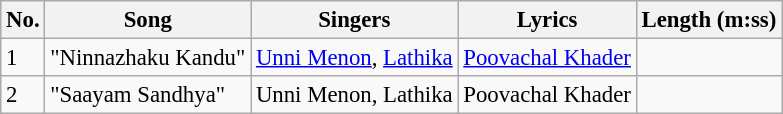<table class="wikitable" style="font-size:95%;">
<tr>
<th>No.</th>
<th>Song</th>
<th>Singers</th>
<th>Lyrics</th>
<th>Length (m:ss)</th>
</tr>
<tr>
<td>1</td>
<td>"Ninnazhaku Kandu"</td>
<td><a href='#'>Unni Menon</a>, <a href='#'>Lathika</a></td>
<td><a href='#'>Poovachal Khader</a></td>
<td></td>
</tr>
<tr>
<td>2</td>
<td>"Saayam Sandhya"</td>
<td>Unni Menon, Lathika</td>
<td>Poovachal Khader</td>
<td></td>
</tr>
</table>
